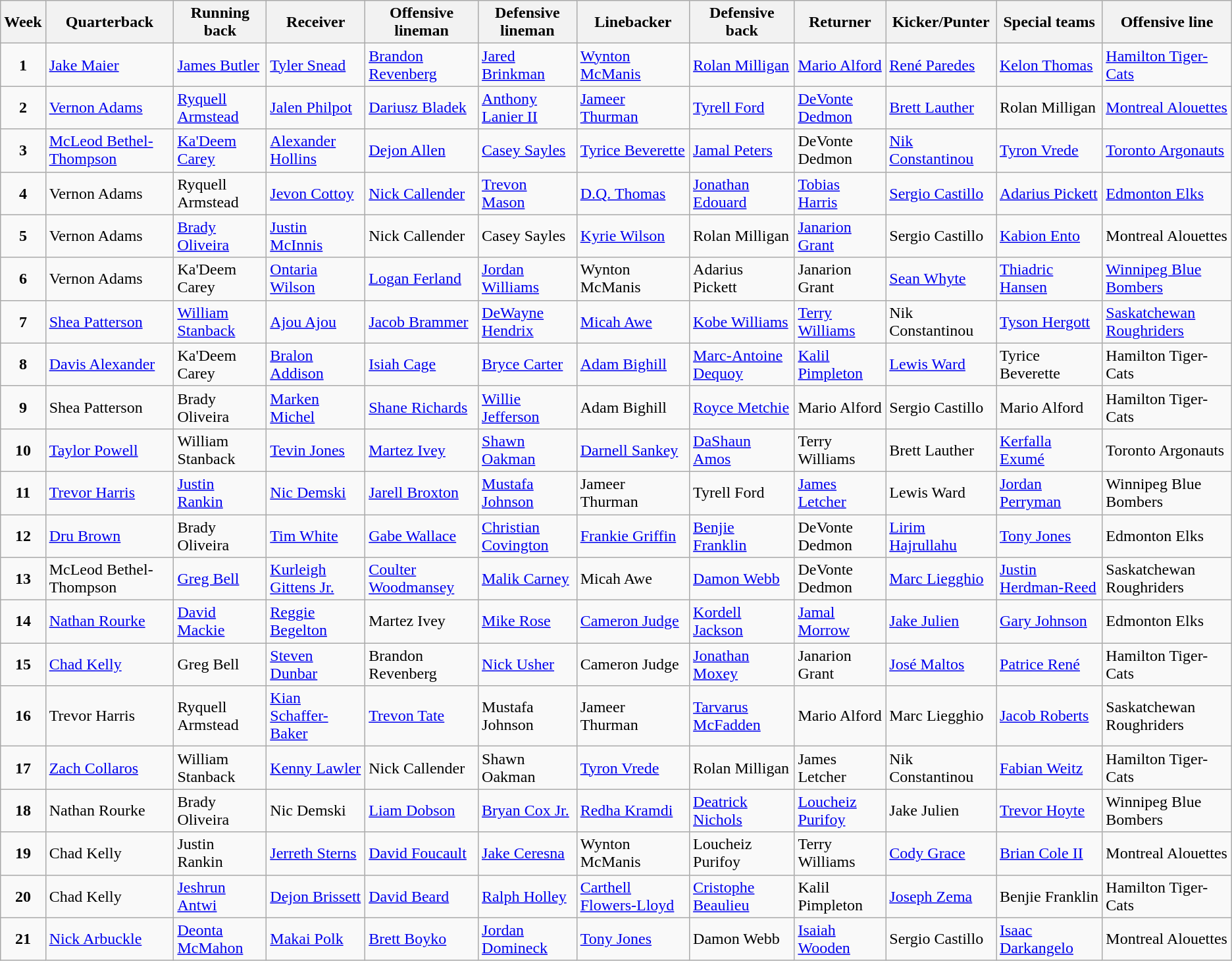<table class="wikitable">
<tr>
<th>Week</th>
<th>Quarterback</th>
<th>Running back</th>
<th>Receiver</th>
<th>Offensive lineman</th>
<th>Defensive lineman</th>
<th>Linebacker</th>
<th>Defensive back</th>
<th>Returner</th>
<th>Kicker/Punter</th>
<th>Special teams</th>
<th>Offensive line</th>
</tr>
<tr>
<td style="text-align: center;"><strong>1</strong><br></td>
<td><a href='#'>Jake Maier</a></td>
<td><a href='#'>James Butler</a></td>
<td><a href='#'>Tyler Snead</a></td>
<td><a href='#'>Brandon Revenberg</a></td>
<td><a href='#'>Jared Brinkman</a></td>
<td><a href='#'>Wynton McManis</a></td>
<td><a href='#'>Rolan Milligan</a></td>
<td><a href='#'>Mario Alford</a></td>
<td><a href='#'>René Paredes</a></td>
<td><a href='#'>Kelon Thomas</a></td>
<td><a href='#'>Hamilton Tiger-Cats</a></td>
</tr>
<tr>
<td style="text-align: center;"><strong>2</strong><br></td>
<td><a href='#'>Vernon Adams</a></td>
<td><a href='#'>Ryquell Armstead</a></td>
<td><a href='#'>Jalen Philpot</a></td>
<td><a href='#'>Dariusz Bladek</a></td>
<td><a href='#'>Anthony Lanier II</a></td>
<td><a href='#'>Jameer Thurman</a></td>
<td><a href='#'>Tyrell Ford</a></td>
<td><a href='#'>DeVonte Dedmon</a></td>
<td><a href='#'>Brett Lauther</a></td>
<td>Rolan Milligan</td>
<td><a href='#'>Montreal Alouettes</a></td>
</tr>
<tr>
<td style="text-align: center;"><strong>3</strong><br></td>
<td><a href='#'>McLeod Bethel-Thompson</a></td>
<td><a href='#'>Ka'Deem Carey</a></td>
<td><a href='#'>Alexander Hollins</a></td>
<td><a href='#'>Dejon Allen</a></td>
<td><a href='#'>Casey Sayles</a></td>
<td><a href='#'>Tyrice Beverette</a></td>
<td><a href='#'>Jamal Peters</a></td>
<td>DeVonte Dedmon</td>
<td><a href='#'>Nik Constantinou</a></td>
<td><a href='#'>Tyron Vrede</a></td>
<td><a href='#'>Toronto Argonauts</a></td>
</tr>
<tr>
<td style="text-align: center;"><strong>4</strong><br></td>
<td>Vernon Adams</td>
<td>Ryquell Armstead</td>
<td><a href='#'>Jevon Cottoy</a></td>
<td><a href='#'>Nick Callender</a></td>
<td><a href='#'>Trevon Mason</a></td>
<td><a href='#'>D.Q. Thomas</a></td>
<td><a href='#'>Jonathan Edouard</a></td>
<td><a href='#'>Tobias Harris</a></td>
<td><a href='#'>Sergio Castillo</a></td>
<td><a href='#'>Adarius Pickett</a></td>
<td><a href='#'>Edmonton Elks</a></td>
</tr>
<tr>
<td style="text-align: center;"><strong>5</strong><br></td>
<td>Vernon Adams</td>
<td><a href='#'>Brady Oliveira</a></td>
<td><a href='#'>Justin McInnis</a></td>
<td>Nick Callender</td>
<td>Casey Sayles</td>
<td><a href='#'>Kyrie Wilson</a></td>
<td>Rolan Milligan</td>
<td><a href='#'>Janarion Grant</a></td>
<td>Sergio Castillo</td>
<td><a href='#'>Kabion Ento</a></td>
<td>Montreal Alouettes</td>
</tr>
<tr>
<td style="text-align: center;"><strong>6</strong><br></td>
<td>Vernon Adams</td>
<td>Ka'Deem Carey</td>
<td><a href='#'>Ontaria Wilson</a></td>
<td><a href='#'>Logan Ferland</a></td>
<td><a href='#'>Jordan Williams</a></td>
<td>Wynton McManis</td>
<td>Adarius Pickett</td>
<td>Janarion Grant</td>
<td><a href='#'>Sean Whyte</a></td>
<td><a href='#'>Thiadric Hansen</a></td>
<td><a href='#'>Winnipeg Blue Bombers</a></td>
</tr>
<tr>
<td style="text-align: center;"><strong>7</strong><br></td>
<td><a href='#'>Shea Patterson</a></td>
<td><a href='#'>William Stanback</a></td>
<td><a href='#'>Ajou Ajou</a></td>
<td><a href='#'>Jacob Brammer</a></td>
<td><a href='#'>DeWayne Hendrix</a></td>
<td><a href='#'>Micah Awe</a></td>
<td><a href='#'>Kobe Williams</a></td>
<td><a href='#'>Terry Williams</a></td>
<td>Nik Constantinou</td>
<td><a href='#'>Tyson Hergott</a></td>
<td><a href='#'>Saskatchewan Roughriders</a></td>
</tr>
<tr>
<td style="text-align: center;"><strong>8</strong><br></td>
<td><a href='#'>Davis Alexander</a></td>
<td>Ka'Deem Carey</td>
<td><a href='#'>Bralon Addison</a></td>
<td><a href='#'>Isiah Cage</a></td>
<td><a href='#'>Bryce Carter</a></td>
<td><a href='#'>Adam Bighill</a></td>
<td><a href='#'>Marc-Antoine Dequoy</a></td>
<td><a href='#'>Kalil Pimpleton</a></td>
<td><a href='#'>Lewis Ward</a></td>
<td>Tyrice Beverette</td>
<td>Hamilton Tiger-Cats</td>
</tr>
<tr>
<td style="text-align: center;"><strong>9</strong><br></td>
<td>Shea Patterson</td>
<td>Brady Oliveira</td>
<td><a href='#'>Marken Michel</a></td>
<td><a href='#'>Shane Richards</a></td>
<td><a href='#'>Willie Jefferson</a></td>
<td>Adam Bighill</td>
<td><a href='#'>Royce Metchie</a></td>
<td>Mario Alford</td>
<td>Sergio Castillo</td>
<td>Mario Alford</td>
<td>Hamilton Tiger-Cats</td>
</tr>
<tr>
<td style="text-align: center;"><strong>10</strong><br></td>
<td><a href='#'>Taylor Powell</a></td>
<td>William Stanback</td>
<td><a href='#'>Tevin Jones</a></td>
<td><a href='#'>Martez Ivey</a></td>
<td><a href='#'>Shawn Oakman</a></td>
<td><a href='#'>Darnell Sankey</a></td>
<td><a href='#'>DaShaun Amos</a></td>
<td>Terry Williams</td>
<td>Brett Lauther</td>
<td><a href='#'>Kerfalla Exumé</a></td>
<td>Toronto Argonauts</td>
</tr>
<tr>
<td style="text-align: center;"><strong>11</strong><br></td>
<td><a href='#'>Trevor Harris</a></td>
<td><a href='#'>Justin Rankin</a></td>
<td><a href='#'>Nic Demski</a></td>
<td><a href='#'>Jarell Broxton</a></td>
<td><a href='#'>Mustafa Johnson</a></td>
<td>Jameer Thurman</td>
<td>Tyrell Ford</td>
<td><a href='#'>James Letcher</a></td>
<td>Lewis Ward</td>
<td><a href='#'>Jordan Perryman</a></td>
<td>Winnipeg Blue Bombers</td>
</tr>
<tr>
<td style="text-align: center;"><strong>12</strong><br></td>
<td><a href='#'>Dru Brown</a></td>
<td>Brady Oliveira</td>
<td><a href='#'>Tim White</a></td>
<td><a href='#'>Gabe Wallace</a></td>
<td><a href='#'>Christian Covington</a></td>
<td><a href='#'>Frankie Griffin</a></td>
<td><a href='#'>Benjie Franklin</a></td>
<td>DeVonte Dedmon</td>
<td><a href='#'>Lirim Hajrullahu</a></td>
<td><a href='#'>Tony Jones</a></td>
<td>Edmonton Elks</td>
</tr>
<tr>
<td style="text-align: center;"><strong>13</strong><br></td>
<td>McLeod Bethel-Thompson</td>
<td><a href='#'>Greg Bell</a></td>
<td><a href='#'>Kurleigh Gittens Jr.</a></td>
<td><a href='#'>Coulter Woodmansey</a></td>
<td><a href='#'>Malik Carney</a></td>
<td>Micah Awe</td>
<td><a href='#'>Damon Webb</a></td>
<td>DeVonte Dedmon</td>
<td><a href='#'>Marc Liegghio</a></td>
<td><a href='#'>Justin Herdman-Reed</a></td>
<td>Saskatchewan Roughriders</td>
</tr>
<tr>
<td style="text-align: center;"><strong>14</strong><br></td>
<td><a href='#'>Nathan Rourke</a></td>
<td><a href='#'>David Mackie</a></td>
<td><a href='#'>Reggie Begelton</a></td>
<td>Martez Ivey</td>
<td><a href='#'>Mike Rose</a></td>
<td><a href='#'>Cameron Judge</a></td>
<td><a href='#'>Kordell Jackson</a></td>
<td><a href='#'>Jamal Morrow</a></td>
<td><a href='#'>Jake Julien</a></td>
<td><a href='#'>Gary Johnson</a></td>
<td>Edmonton Elks</td>
</tr>
<tr>
<td style="text-align: center;"><strong>15</strong><br></td>
<td><a href='#'>Chad Kelly</a></td>
<td>Greg Bell</td>
<td><a href='#'>Steven Dunbar</a></td>
<td>Brandon Revenberg</td>
<td><a href='#'>Nick Usher</a></td>
<td>Cameron Judge</td>
<td><a href='#'>Jonathan Moxey</a></td>
<td>Janarion Grant</td>
<td><a href='#'>José Maltos</a></td>
<td><a href='#'>Patrice René</a></td>
<td>Hamilton Tiger-Cats</td>
</tr>
<tr>
<td style="text-align: center;"><strong>16</strong><br></td>
<td>Trevor Harris</td>
<td>Ryquell Armstead</td>
<td><a href='#'>Kian Schaffer-Baker</a></td>
<td><a href='#'>Trevon Tate</a></td>
<td>Mustafa Johnson</td>
<td>Jameer Thurman</td>
<td><a href='#'>Tarvarus McFadden</a></td>
<td>Mario Alford</td>
<td>Marc Liegghio</td>
<td><a href='#'>Jacob Roberts</a></td>
<td>Saskatchewan Roughriders</td>
</tr>
<tr>
<td style="text-align: center;"><strong>17</strong><br></td>
<td><a href='#'>Zach Collaros</a></td>
<td>William Stanback</td>
<td><a href='#'>Kenny Lawler</a></td>
<td>Nick Callender</td>
<td>Shawn Oakman</td>
<td><a href='#'>Tyron Vrede</a></td>
<td>Rolan Milligan</td>
<td>James Letcher</td>
<td>Nik Constantinou</td>
<td><a href='#'>Fabian Weitz</a></td>
<td>Hamilton Tiger-Cats</td>
</tr>
<tr>
<td style="text-align: center;"><strong>18</strong><br></td>
<td>Nathan Rourke</td>
<td>Brady Oliveira</td>
<td>Nic Demski</td>
<td><a href='#'>Liam Dobson</a></td>
<td><a href='#'>Bryan Cox Jr.</a></td>
<td><a href='#'>Redha Kramdi</a></td>
<td><a href='#'>Deatrick Nichols</a></td>
<td><a href='#'>Loucheiz Purifoy</a></td>
<td>Jake Julien</td>
<td><a href='#'>Trevor Hoyte</a></td>
<td>Winnipeg Blue Bombers</td>
</tr>
<tr>
<td style="text-align: center;"><strong>19</strong><br></td>
<td>Chad Kelly</td>
<td>Justin Rankin</td>
<td><a href='#'>Jerreth Sterns</a></td>
<td><a href='#'>David Foucault</a></td>
<td><a href='#'>Jake Ceresna</a></td>
<td>Wynton McManis</td>
<td>Loucheiz Purifoy</td>
<td>Terry Williams</td>
<td><a href='#'>Cody Grace</a></td>
<td><a href='#'>Brian Cole II</a></td>
<td>Montreal Alouettes</td>
</tr>
<tr>
<td style="text-align: center;"><strong>20</strong><br></td>
<td>Chad Kelly</td>
<td><a href='#'>Jeshrun Antwi</a></td>
<td><a href='#'>Dejon Brissett</a></td>
<td><a href='#'>David Beard</a></td>
<td><a href='#'>Ralph Holley</a></td>
<td><a href='#'>Carthell Flowers-Lloyd</a></td>
<td><a href='#'>Cristophe Beaulieu</a></td>
<td>Kalil Pimpleton</td>
<td><a href='#'>Joseph Zema</a></td>
<td>Benjie Franklin</td>
<td>Hamilton Tiger-Cats</td>
</tr>
<tr>
<td style="text-align: center;"><strong>21</strong><br></td>
<td><a href='#'>Nick Arbuckle</a></td>
<td><a href='#'>Deonta McMahon</a></td>
<td><a href='#'>Makai Polk</a></td>
<td><a href='#'>Brett Boyko</a></td>
<td><a href='#'>Jordan Domineck</a></td>
<td><a href='#'>Tony Jones</a></td>
<td>Damon Webb</td>
<td><a href='#'>Isaiah Wooden</a></td>
<td>Sergio Castillo</td>
<td><a href='#'>Isaac Darkangelo</a></td>
<td>Montreal Alouettes</td>
</tr>
</table>
